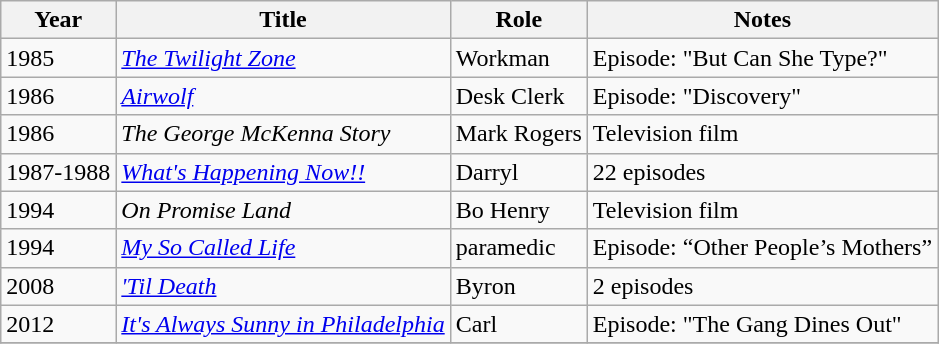<table class="wikitable sortable">
<tr>
<th>Year</th>
<th>Title</th>
<th>Role</th>
<th class="unsortable">Notes</th>
</tr>
<tr>
<td>1985</td>
<td><em><a href='#'>The Twilight Zone</a></em></td>
<td>Workman</td>
<td>Episode: "But Can She Type?"</td>
</tr>
<tr>
<td>1986</td>
<td><em><a href='#'>Airwolf</a></em></td>
<td>Desk Clerk</td>
<td>Episode: "Discovery"</td>
</tr>
<tr>
<td>1986</td>
<td><em>The George McKenna Story</em></td>
<td>Mark Rogers</td>
<td>Television film</td>
</tr>
<tr>
<td>1987-1988</td>
<td><em><a href='#'>What's Happening Now!!</a></em></td>
<td>Darryl</td>
<td>22 episodes</td>
</tr>
<tr>
<td>1994</td>
<td><em>On Promise Land</em></td>
<td>Bo Henry</td>
<td>Television film</td>
</tr>
<tr>
<td>1994</td>
<td><em><a href='#'>My So Called Life</a></em></td>
<td>paramedic</td>
<td>Episode: “Other People’s Mothers”</td>
</tr>
<tr>
<td>2008</td>
<td><em><a href='#'>'Til Death</a></em></td>
<td>Byron</td>
<td>2 episodes</td>
</tr>
<tr>
<td>2012</td>
<td><em><a href='#'>It's Always Sunny in Philadelphia</a></em></td>
<td>Carl</td>
<td>Episode: "The Gang Dines Out"</td>
</tr>
<tr>
</tr>
</table>
